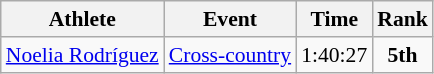<table class=wikitable style="font-size:90%">
<tr>
<th>Athlete</th>
<th>Event</th>
<th>Time</th>
<th>Rank</th>
</tr>
<tr>
<td><a href='#'>Noelia Rodríguez</a></td>
<td><a href='#'>Cross-country</a></td>
<td align=center>1:40:27</td>
<td align=center><strong>5th</strong></td>
</tr>
</table>
